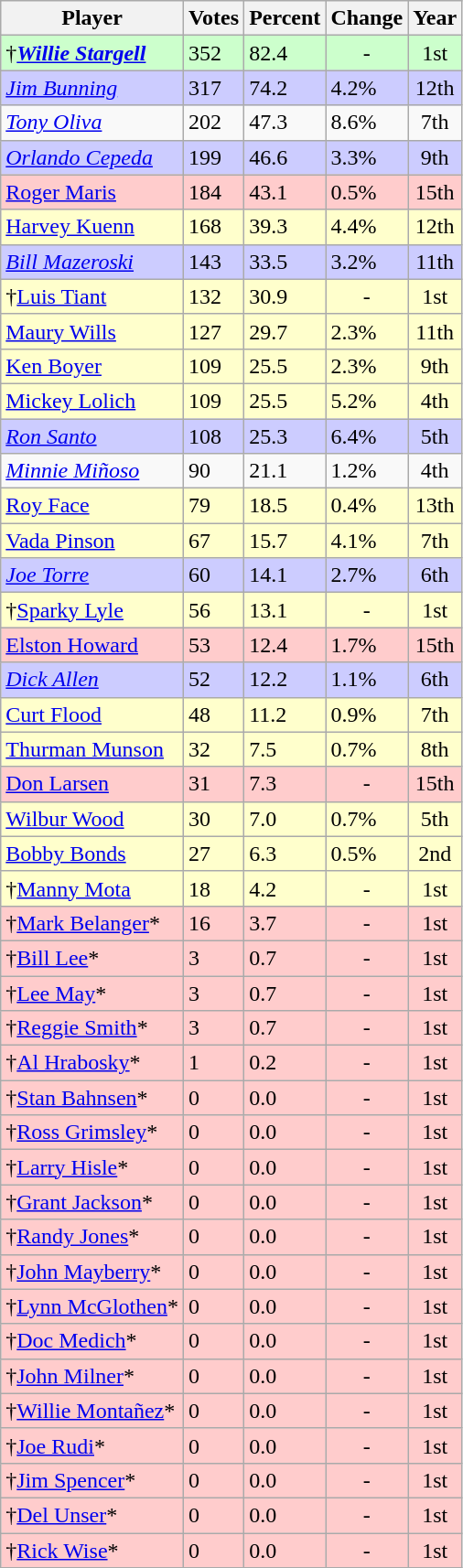<table class="wikitable sortable">
<tr>
<th>Player</th>
<th>Votes</th>
<th>Percent</th>
<th>Change</th>
<th>Year</th>
</tr>
<tr bgcolor="#ccffcc">
<td>†<strong><em><a href='#'>Willie Stargell</a></em></strong></td>
<td>352</td>
<td>82.4</td>
<td align=center>-</td>
<td align="center">1st</td>
</tr>
<tr bgcolor="#ccccff">
<td><em><a href='#'>Jim Bunning</a></em></td>
<td>317</td>
<td>74.2</td>
<td align="left"> 4.2%</td>
<td align="center">12th</td>
</tr>
<tr -bgcolor="#ccccff">
<td><em><a href='#'>Tony Oliva</a></em></td>
<td>202</td>
<td>47.3</td>
<td align="left"> 8.6%</td>
<td align="center">7th</td>
</tr>
<tr bgcolor="#ccccff">
<td><em><a href='#'>Orlando Cepeda</a></em></td>
<td>199</td>
<td>46.6</td>
<td align="left"> 3.3%</td>
<td align="center">9th</td>
</tr>
<tr bgcolor="#ffcccc">
<td><a href='#'>Roger Maris</a></td>
<td>184</td>
<td>43.1</td>
<td align="left"> 0.5%</td>
<td align="center">15th</td>
</tr>
<tr bgcolor="#ffffcc">
<td><a href='#'>Harvey Kuenn</a></td>
<td>168</td>
<td>39.3</td>
<td align="left"> 4.4%</td>
<td align="center">12th</td>
</tr>
<tr bgcolor="#ccccff">
<td><em><a href='#'>Bill Mazeroski</a></em></td>
<td>143</td>
<td>33.5</td>
<td align="left"> 3.2%</td>
<td align="center">11th</td>
</tr>
<tr bgcolor="#ffffcc">
<td>†<a href='#'>Luis Tiant</a></td>
<td>132</td>
<td>30.9</td>
<td align=center>-</td>
<td align="center">1st</td>
</tr>
<tr bgcolor="#ffffcc">
<td><a href='#'>Maury Wills</a></td>
<td>127</td>
<td>29.7</td>
<td align="left"> 2.3%</td>
<td align="center">11th</td>
</tr>
<tr bgcolor="#ffffcc">
<td><a href='#'>Ken Boyer</a></td>
<td>109</td>
<td>25.5</td>
<td align="left"> 2.3%</td>
<td align="center">9th</td>
</tr>
<tr bgcolor="#ffffcc">
<td><a href='#'>Mickey Lolich</a></td>
<td>109</td>
<td>25.5</td>
<td align="left"> 5.2%</td>
<td align="center">4th</td>
</tr>
<tr bgcolor="#ccccff">
<td><em><a href='#'>Ron Santo</a></em></td>
<td>108</td>
<td>25.3</td>
<td align="left"> 6.4%</td>
<td align="center">5th</td>
</tr>
<tr -bgcolor="#ccccff">
<td><em><a href='#'>Minnie Miñoso</a></em></td>
<td>90</td>
<td>21.1</td>
<td align="left"> 1.2%</td>
<td align="center">4th</td>
</tr>
<tr bgcolor="#ffffcc">
<td><a href='#'>Roy Face</a></td>
<td>79</td>
<td>18.5</td>
<td align="left"> 0.4%</td>
<td align="center">13th</td>
</tr>
<tr bgcolor="#ffffcc">
<td><a href='#'>Vada Pinson</a></td>
<td>67</td>
<td>15.7</td>
<td align="left"> 4.1%</td>
<td align="center">7th</td>
</tr>
<tr bgcolor="#ccccff">
<td><em><a href='#'>Joe Torre</a></em></td>
<td>60</td>
<td>14.1</td>
<td align="left"> 2.7%</td>
<td align="center">6th</td>
</tr>
<tr bgcolor="#ffffcc">
<td>†<a href='#'>Sparky Lyle</a></td>
<td>56</td>
<td>13.1</td>
<td align=center>-</td>
<td align="center">1st</td>
</tr>
<tr bgcolor="#ffcccc">
<td><a href='#'>Elston Howard</a></td>
<td>53</td>
<td>12.4</td>
<td align="left"> 1.7%</td>
<td align="center">15th</td>
</tr>
<tr bgcolor="#ccccff">
<td><em><a href='#'>Dick Allen</a></em></td>
<td>52</td>
<td>12.2</td>
<td align="left"> 1.1%</td>
<td align="center">6th</td>
</tr>
<tr bgcolor="#ffffcc">
<td><a href='#'>Curt Flood</a></td>
<td>48</td>
<td>11.2</td>
<td align="left"> 0.9%</td>
<td align="center">7th</td>
</tr>
<tr bgcolor="#ffffcc">
<td><a href='#'>Thurman Munson</a></td>
<td>32</td>
<td>7.5</td>
<td align="left"> 0.7%</td>
<td align="center">8th</td>
</tr>
<tr bgcolor="#ffcccc">
<td><a href='#'>Don Larsen</a></td>
<td>31</td>
<td>7.3</td>
<td align=center>-</td>
<td align="center">15th</td>
</tr>
<tr bgcolor="#ffffcc">
<td><a href='#'>Wilbur Wood</a></td>
<td>30</td>
<td>7.0</td>
<td align="left"> 0.7%</td>
<td align="center">5th</td>
</tr>
<tr bgcolor="#ffffcc">
<td><a href='#'>Bobby Bonds</a></td>
<td>27</td>
<td>6.3</td>
<td align="left"> 0.5%</td>
<td align="center">2nd</td>
</tr>
<tr bgcolor="#ffffcc">
<td>†<a href='#'>Manny Mota</a></td>
<td>18</td>
<td>4.2</td>
<td align=center>-</td>
<td align="center">1st</td>
</tr>
<tr bgcolor="#ffcccc">
<td>†<a href='#'>Mark Belanger</a>*</td>
<td>16</td>
<td>3.7</td>
<td align=center>-</td>
<td align="center">1st</td>
</tr>
<tr bgcolor="#ffcccc">
<td>†<a href='#'>Bill Lee</a>*</td>
<td>3</td>
<td>0.7</td>
<td align=center>-</td>
<td align="center">1st</td>
</tr>
<tr bgcolor="#ffcccc">
<td>†<a href='#'>Lee May</a>*</td>
<td>3</td>
<td>0.7</td>
<td align=center>-</td>
<td align="center">1st</td>
</tr>
<tr bgcolor="#ffcccc">
<td>†<a href='#'>Reggie Smith</a>*</td>
<td>3</td>
<td>0.7</td>
<td align=center>-</td>
<td align="center">1st</td>
</tr>
<tr bgcolor="#ffcccc">
<td>†<a href='#'>Al Hrabosky</a>*</td>
<td>1</td>
<td>0.2</td>
<td align=center>-</td>
<td align="center">1st</td>
</tr>
<tr bgcolor="#ffcccc">
<td>†<a href='#'>Stan Bahnsen</a>*</td>
<td>0</td>
<td>0.0</td>
<td align=center>-</td>
<td align="center">1st</td>
</tr>
<tr bgcolor="#ffcccc">
<td>†<a href='#'>Ross Grimsley</a>*</td>
<td>0</td>
<td>0.0</td>
<td align=center>-</td>
<td align="center">1st</td>
</tr>
<tr bgcolor="#ffcccc">
<td>†<a href='#'>Larry Hisle</a>*</td>
<td>0</td>
<td>0.0</td>
<td align=center>-</td>
<td align="center">1st</td>
</tr>
<tr bgcolor="#ffcccc">
<td>†<a href='#'>Grant Jackson</a>*</td>
<td>0</td>
<td>0.0</td>
<td align=center>-</td>
<td align="center">1st</td>
</tr>
<tr bgcolor="#ffcccc">
<td>†<a href='#'>Randy Jones</a>*</td>
<td>0</td>
<td>0.0</td>
<td align=center>-</td>
<td align="center">1st</td>
</tr>
<tr bgcolor="#ffcccc">
<td>†<a href='#'>John Mayberry</a>*</td>
<td>0</td>
<td>0.0</td>
<td align=center>-</td>
<td align="center">1st</td>
</tr>
<tr bgcolor="#ffcccc">
<td>†<a href='#'>Lynn McGlothen</a>*</td>
<td>0</td>
<td>0.0</td>
<td align=center>-</td>
<td align="center">1st</td>
</tr>
<tr bgcolor="#ffcccc">
<td>†<a href='#'>Doc Medich</a>*</td>
<td>0</td>
<td>0.0</td>
<td align=center>-</td>
<td align="center">1st</td>
</tr>
<tr bgcolor="#ffcccc">
<td>†<a href='#'>John Milner</a>*</td>
<td>0</td>
<td>0.0</td>
<td align=center>-</td>
<td align="center">1st</td>
</tr>
<tr bgcolor="#ffcccc">
<td>†<a href='#'>Willie Montañez</a>*</td>
<td>0</td>
<td>0.0</td>
<td align=center>-</td>
<td align="center">1st</td>
</tr>
<tr bgcolor="#ffcccc">
<td>†<a href='#'>Joe Rudi</a>*</td>
<td>0</td>
<td>0.0</td>
<td align=center>-</td>
<td align="center">1st</td>
</tr>
<tr bgcolor="#ffcccc">
<td>†<a href='#'>Jim Spencer</a>*</td>
<td>0</td>
<td>0.0</td>
<td align=center>-</td>
<td align="center">1st</td>
</tr>
<tr bgcolor="#ffcccc">
<td>†<a href='#'>Del Unser</a>*</td>
<td>0</td>
<td>0.0</td>
<td align=center>-</td>
<td align="center">1st</td>
</tr>
<tr bgcolor="#ffcccc">
<td>†<a href='#'>Rick Wise</a>*</td>
<td>0</td>
<td>0.0</td>
<td align=center>-</td>
<td align="center">1st</td>
</tr>
</table>
